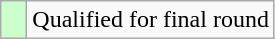<table class="wikitable">
<tr>
<td style="width:10px; background:#cfc"></td>
<td>Qualified for final round</td>
</tr>
</table>
